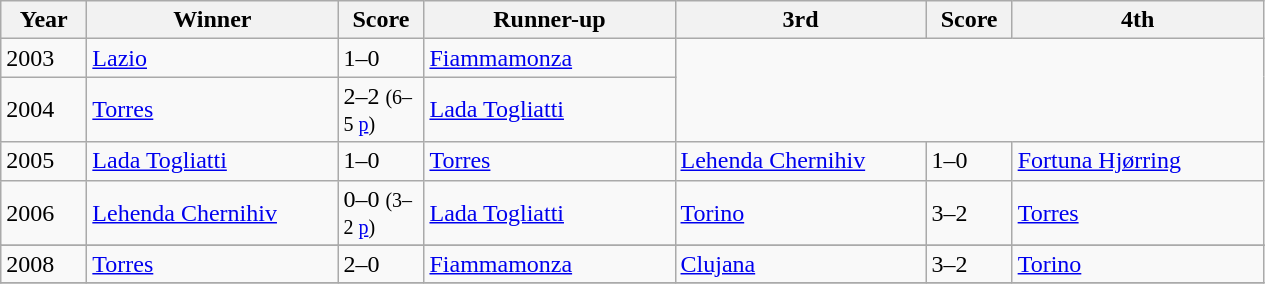<table class="wikitable sortable">
<tr>
<th width=50px>Year</th>
<th style="width:160px;">Winner</th>
<th width=50px>Score</th>
<th style="width:160px;">Runner-up</th>
<th style="width:160px;">3rd</th>
<th width=50px>Score</th>
<th style="width:160px;">4th</th>
</tr>
<tr>
<td>2003</td>
<td> <a href='#'>Lazio</a></td>
<td>1–0</td>
<td> <a href='#'>Fiammamonza</a></td>
</tr>
<tr>
<td>2004</td>
<td> <a href='#'>Torres</a></td>
<td>2–2 <small>(6–5 <a href='#'>p</a>)</small></td>
<td> <a href='#'>Lada Togliatti</a></td>
</tr>
<tr>
<td>2005</td>
<td> <a href='#'>Lada Togliatti</a></td>
<td>1–0</td>
<td> <a href='#'>Torres</a></td>
<td> <a href='#'>Lehenda Chernihiv</a></td>
<td>1–0</td>
<td> <a href='#'>Fortuna Hjørring</a></td>
</tr>
<tr>
<td>2006</td>
<td> <a href='#'>Lehenda Chernihiv</a></td>
<td>0–0 <small>(3–2 <a href='#'>p</a>)</small></td>
<td> <a href='#'>Lada Togliatti</a></td>
<td> <a href='#'>Torino</a></td>
<td>3–2</td>
<td> <a href='#'>Torres</a></td>
</tr>
<tr>
</tr>
<tr>
<td>2008</td>
<td> <a href='#'>Torres</a></td>
<td>2–0</td>
<td> <a href='#'>Fiammamonza</a></td>
<td> <a href='#'>Clujana</a></td>
<td>3–2</td>
<td> <a href='#'>Torino</a></td>
</tr>
<tr>
</tr>
</table>
